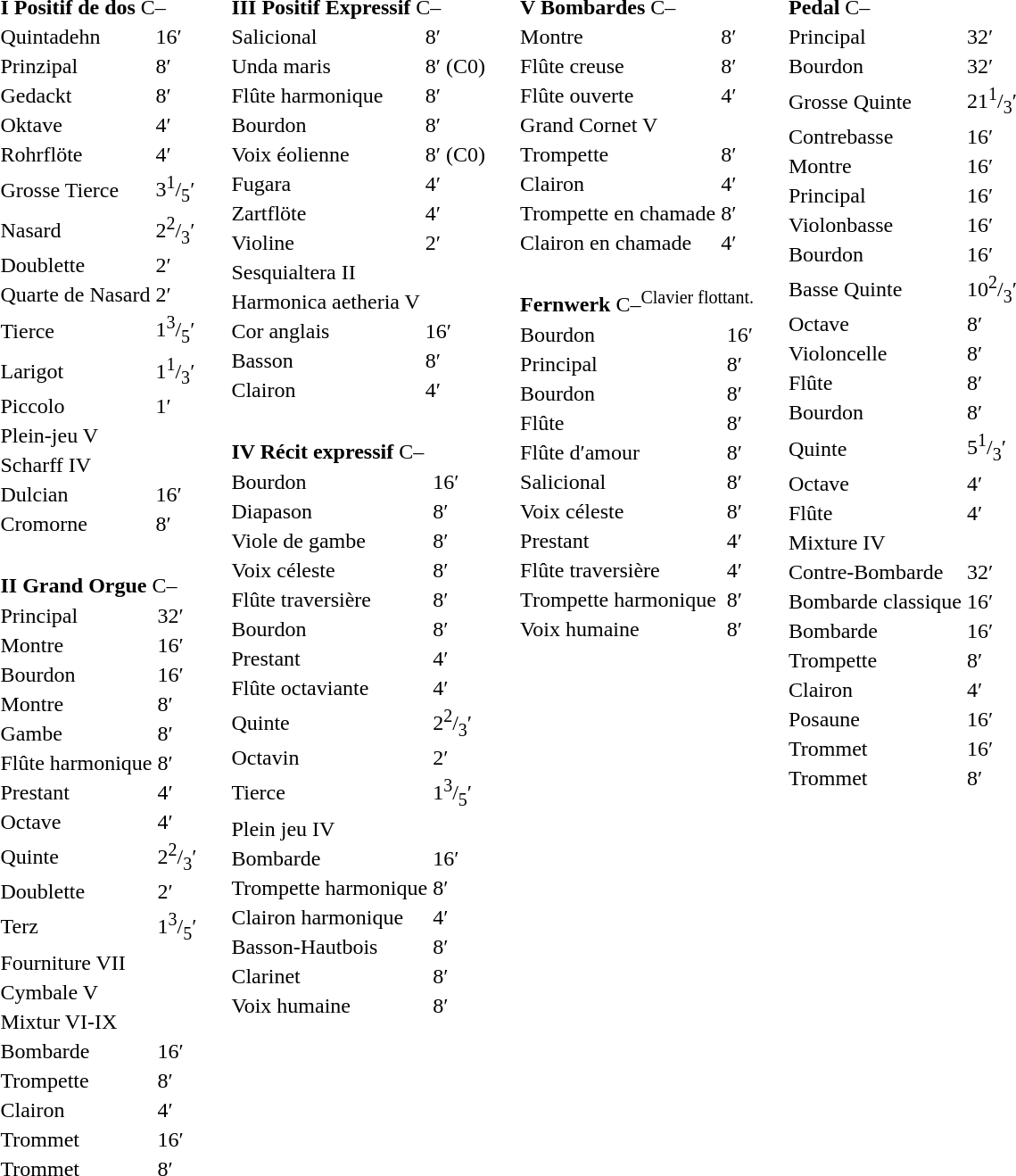<table border="0" cellspacing="0" cellpadding="10" style="border-collapse:collapse;">
<tr>
<td style="vertical-align:top"><br><table border="0">
<tr>
<td colspan=2><strong>I Positif de dos</strong> C–<sup></sup><br></td>
</tr>
<tr>
<td>Quintadehn</td>
<td>16′</td>
</tr>
<tr>
<td>Prinzipal</td>
<td>8′</td>
</tr>
<tr>
<td>Gedackt</td>
<td>8′</td>
</tr>
<tr>
<td>Oktave</td>
<td>4′</td>
</tr>
<tr>
<td>Rohrflöte</td>
<td>4′</td>
</tr>
<tr>
<td>Grosse Tierce</td>
<td>3<sup>1</sup>/<sub>5</sub>′</td>
</tr>
<tr>
<td>Nasard</td>
<td>2<sup>2</sup>/<sub>3</sub>′</td>
</tr>
<tr>
<td>Doublette</td>
<td>2′</td>
</tr>
<tr>
<td>Quarte de Nasard</td>
<td>2′</td>
</tr>
<tr>
<td>Tierce</td>
<td>1<sup>3</sup>/<sub>5</sub>′</td>
</tr>
<tr>
<td>Larigot</td>
<td>1<sup>1</sup>/<sub>3</sub>′</td>
</tr>
<tr>
<td>Piccolo</td>
<td>1′</td>
</tr>
<tr>
<td>Plein-jeu V</td>
<td></td>
</tr>
<tr>
<td>Scharff IV</td>
<td></td>
</tr>
<tr>
<td>Dulcian</td>
<td>16′</td>
</tr>
<tr>
<td>Cromorne</td>
<td>8′</td>
</tr>
</table>
<br><table border="0">
<tr>
<td colspan=2><strong>II Grand Orgue</strong> C–<sup></sup><br></td>
</tr>
<tr>
<td>Principal</td>
<td>32′</td>
</tr>
<tr>
<td>Montre</td>
<td>16′</td>
</tr>
<tr>
<td>Bourdon</td>
<td>16′</td>
</tr>
<tr>
<td>Montre</td>
<td>8′</td>
</tr>
<tr>
<td>Gambe</td>
<td>8′</td>
</tr>
<tr>
<td>Flûte harmonique</td>
<td>8′</td>
</tr>
<tr>
<td>Prestant</td>
<td>4′</td>
</tr>
<tr>
<td>Octave</td>
<td>4′</td>
</tr>
<tr>
<td>Quinte</td>
<td>2<sup>2</sup>/<sub>3</sub>′</td>
</tr>
<tr>
<td>Doublette</td>
<td>2′</td>
</tr>
<tr>
<td>Terz</td>
<td>1<sup>3</sup>/<sub>5</sub>′</td>
</tr>
<tr>
<td>Fourniture VII</td>
<td></td>
</tr>
<tr>
<td>Cymbale V</td>
<td></td>
</tr>
<tr>
<td>Mixtur VI-IX</td>
<td></td>
</tr>
<tr>
<td>Bombarde</td>
<td>16′</td>
</tr>
<tr>
<td>Trompette</td>
<td>8′</td>
</tr>
<tr>
<td>Clairon</td>
<td>4′</td>
</tr>
<tr>
<td>Trommet</td>
<td>16′</td>
</tr>
<tr>
<td>Trommet</td>
<td>8′</td>
</tr>
</table>
</td>
<td style="vertical-align:top"><br><table border="0">
<tr>
<td colspan=2><strong>III Positif Expressif</strong> C–<sup></sup><br></td>
</tr>
<tr>
<td>Salicional</td>
<td>8′</td>
</tr>
<tr>
<td>Unda maris</td>
<td>8′ (C0)</td>
</tr>
<tr>
<td>Flûte harmonique</td>
<td>8′</td>
</tr>
<tr>
<td>Bourdon</td>
<td>8′</td>
</tr>
<tr>
<td>Voix éolienne</td>
<td>8′ (C0)</td>
</tr>
<tr>
<td>Fugara</td>
<td>4′</td>
</tr>
<tr>
<td>Zartflöte</td>
<td>4′</td>
</tr>
<tr>
<td>Violine</td>
<td>2′</td>
</tr>
<tr>
<td>Sesquialtera II</td>
<td></td>
</tr>
<tr>
<td>Harmonica aetheria V</td>
<td></td>
</tr>
<tr>
<td>Cor anglais</td>
<td>16′</td>
</tr>
<tr>
<td>Basson</td>
<td>8′</td>
</tr>
<tr>
<td>Clairon</td>
<td>4′</td>
</tr>
</table>
<br><table border="0">
<tr>
<td colspan=2><strong>IV Récit expressif</strong> C–<sup></sup><br></td>
</tr>
<tr>
<td>Bourdon</td>
<td>16′</td>
</tr>
<tr>
<td>Diapason</td>
<td>8′</td>
</tr>
<tr>
<td>Viole de gambe</td>
<td>8′</td>
</tr>
<tr>
<td>Voix céleste</td>
<td>8′</td>
</tr>
<tr>
<td>Flûte traversière</td>
<td>8′</td>
</tr>
<tr>
<td>Bourdon</td>
<td>8′</td>
</tr>
<tr>
<td>Prestant</td>
<td>4′</td>
</tr>
<tr>
<td>Flûte octaviante</td>
<td>4′</td>
</tr>
<tr>
<td>Quinte</td>
<td>2<sup>2</sup>/<sub>3</sub>′</td>
</tr>
<tr>
<td>Octavin</td>
<td>2′</td>
</tr>
<tr>
<td>Tierce</td>
<td>1<sup>3</sup>/<sub>5</sub>′</td>
</tr>
<tr>
<td>Plein jeu IV</td>
<td></td>
</tr>
<tr>
<td>Bombarde</td>
<td>16′</td>
</tr>
<tr>
<td>Trompette harmonique</td>
<td>8′</td>
</tr>
<tr>
<td>Clairon harmonique</td>
<td>4′</td>
</tr>
<tr>
<td>Basson-Hautbois</td>
<td>8′</td>
</tr>
<tr>
<td>Clarinet</td>
<td>8′</td>
</tr>
<tr>
<td>Voix humaine</td>
<td>8′</td>
</tr>
</table>
</td>
<td style="vertical-align:top"><br><table border="0">
<tr>
<td colspan=2><strong>V Bombardes</strong> C–<sup></sup><br></td>
</tr>
<tr>
<td>Montre</td>
<td>8′</td>
</tr>
<tr>
<td>Flûte creuse</td>
<td>8′</td>
</tr>
<tr>
<td>Flûte ouverte</td>
<td>4′</td>
</tr>
<tr>
<td>Grand Cornet V</td>
<td></td>
</tr>
<tr>
<td>Trompette</td>
<td>8′</td>
</tr>
<tr>
<td>Clairon</td>
<td>4′</td>
</tr>
<tr>
<td>Trompette en chamade</td>
<td>8′</td>
</tr>
<tr>
<td>Clairon en chamade</td>
<td>4′</td>
</tr>
</table>
<br><table border="0">
<tr>
<td colspan=2><strong>Fernwerk</strong> C–<sup>Clavier flottant.</sup><br></td>
</tr>
<tr>
<td>Bourdon</td>
<td>16′</td>
</tr>
<tr>
<td>Principal</td>
<td>8′</td>
</tr>
<tr>
<td>Bourdon</td>
<td>8′</td>
</tr>
<tr>
<td>Flûte</td>
<td>8′</td>
</tr>
<tr>
<td>Flûte d′amour</td>
<td>8′</td>
</tr>
<tr>
<td>Salicional</td>
<td>8′</td>
</tr>
<tr>
<td>Voix céleste</td>
<td>8′</td>
</tr>
<tr>
<td>Prestant</td>
<td>4′</td>
</tr>
<tr>
<td>Flûte traversière</td>
<td>4′</td>
</tr>
<tr>
<td>Trompette harmonique</td>
<td>8′</td>
</tr>
<tr>
<td>Voix humaine</td>
<td>8′</td>
</tr>
</table>
</td>
<td style="vertical-align:top"><br><table border="0">
<tr>
<td colspan=2><strong>Pedal</strong> C–<sup></sup><br></td>
</tr>
<tr>
<td>Principal</td>
<td>32′</td>
</tr>
<tr>
<td>Bourdon</td>
<td>32′</td>
</tr>
<tr>
<td>Grosse Quinte</td>
<td>21<sup>1</sup>/<sub>3</sub>′</td>
</tr>
<tr>
<td>Contrebasse</td>
<td>16′</td>
</tr>
<tr>
<td>Montre</td>
<td>16′</td>
</tr>
<tr>
<td>Principal</td>
<td>16′</td>
</tr>
<tr>
<td>Violonbasse</td>
<td>16′</td>
</tr>
<tr>
<td>Bourdon</td>
<td>16′</td>
</tr>
<tr>
<td>Basse Quinte</td>
<td>10<sup>2</sup>/<sub>3</sub>′</td>
</tr>
<tr>
<td>Octave</td>
<td>8′</td>
</tr>
<tr>
<td>Violoncelle</td>
<td>8′</td>
</tr>
<tr>
<td>Flûte</td>
<td>8′</td>
</tr>
<tr>
<td>Bourdon</td>
<td>8′</td>
</tr>
<tr>
<td>Quinte</td>
<td>5<sup>1</sup>/<sub>3</sub>′</td>
</tr>
<tr>
<td>Octave</td>
<td>4′</td>
</tr>
<tr>
<td>Flûte</td>
<td>4′</td>
</tr>
<tr>
<td>Mixture IV</td>
<td></td>
</tr>
<tr>
<td>Contre-Bombarde</td>
<td>32′</td>
</tr>
<tr>
<td>Bombarde classique</td>
<td>16′</td>
</tr>
<tr>
<td>Bombarde</td>
<td>16′</td>
</tr>
<tr>
<td>Trompette</td>
<td>8′</td>
</tr>
<tr>
<td>Clairon</td>
<td>4′</td>
</tr>
<tr>
<td>Posaune</td>
<td>16′</td>
</tr>
<tr>
<td>Trommet</td>
<td>16′</td>
</tr>
<tr>
<td>Trommet</td>
<td>8′</td>
</tr>
</table>
</td>
</tr>
</table>
